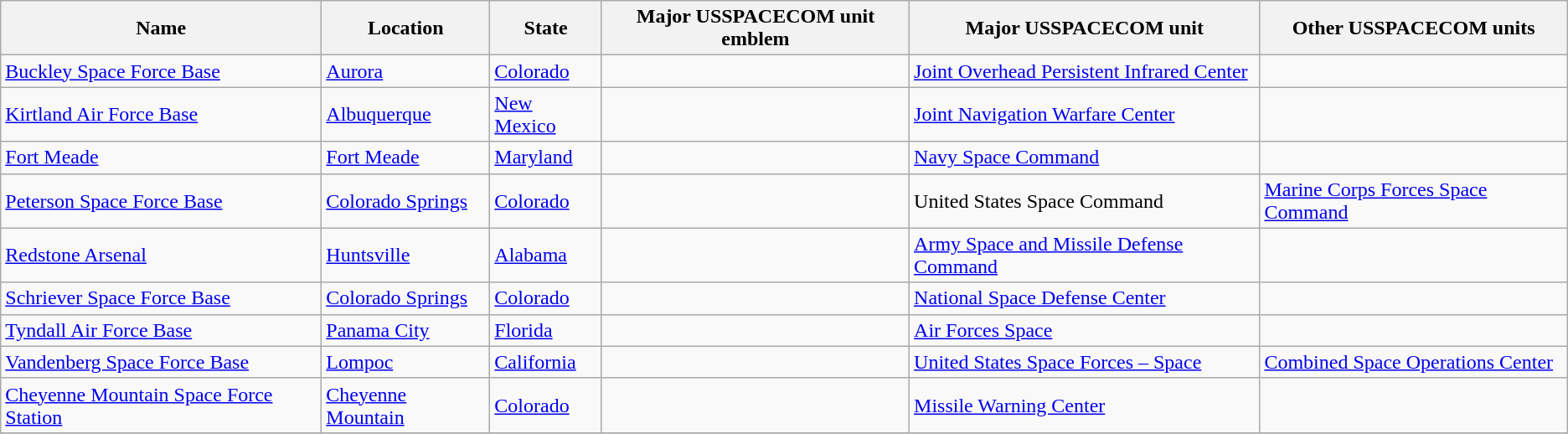<table class="wikitable sortable">
<tr>
<th>Name</th>
<th>Location</th>
<th>State</th>
<th>Major USSPACECOM unit emblem</th>
<th>Major USSPACECOM unit</th>
<th>Other USSPACECOM units</th>
</tr>
<tr>
<td><a href='#'>Buckley Space Force Base</a> </td>
<td><a href='#'>Aurora</a></td>
<td><a href='#'>Colorado</a></td>
<td></td>
<td><a href='#'>Joint Overhead Persistent Infrared Center</a></td>
<td></td>
</tr>
<tr>
<td><a href='#'>Kirtland Air Force Base</a> </td>
<td><a href='#'>Albuquerque</a></td>
<td><a href='#'>New Mexico</a></td>
<td></td>
<td><a href='#'>Joint Navigation Warfare Center</a></td>
<td></td>
</tr>
<tr>
<td><a href='#'>Fort Meade</a></td>
<td><a href='#'>Fort Meade</a></td>
<td><a href='#'>Maryland</a></td>
<td></td>
<td><a href='#'>Navy Space Command</a></td>
<td></td>
</tr>
<tr>
<td><a href='#'>Peterson Space Force Base</a></td>
<td><a href='#'>Colorado Springs</a></td>
<td><a href='#'>Colorado</a></td>
<td></td>
<td>United States Space Command</td>
<td><a href='#'>Marine Corps Forces Space Command</a></td>
</tr>
<tr>
<td><a href='#'>Redstone Arsenal</a></td>
<td><a href='#'>Huntsville</a></td>
<td><a href='#'>Alabama</a></td>
<td></td>
<td><a href='#'>Army Space and Missile Defense Command</a></td>
<td></td>
</tr>
<tr>
<td><a href='#'>Schriever Space Force Base</a></td>
<td><a href='#'>Colorado Springs</a></td>
<td><a href='#'>Colorado</a></td>
<td></td>
<td><a href='#'>National Space Defense Center</a></td>
<td></td>
</tr>
<tr>
<td><a href='#'>Tyndall Air Force Base</a></td>
<td><a href='#'>Panama City</a></td>
<td><a href='#'>Florida</a></td>
<td></td>
<td><a href='#'>Air Forces Space</a></td>
<td></td>
</tr>
<tr>
<td><a href='#'>Vandenberg Space Force Base</a></td>
<td><a href='#'>Lompoc</a></td>
<td><a href='#'>California</a></td>
<td></td>
<td><a href='#'>United States Space Forces – Space</a></td>
<td><a href='#'>Combined Space Operations Center</a></td>
</tr>
<tr>
<td><a href='#'>Cheyenne Mountain Space Force Station</a></td>
<td><a href='#'>Cheyenne Mountain</a></td>
<td><a href='#'>Colorado</a></td>
<td></td>
<td><a href='#'>Missile Warning Center</a></td>
<td></td>
</tr>
<tr>
</tr>
</table>
